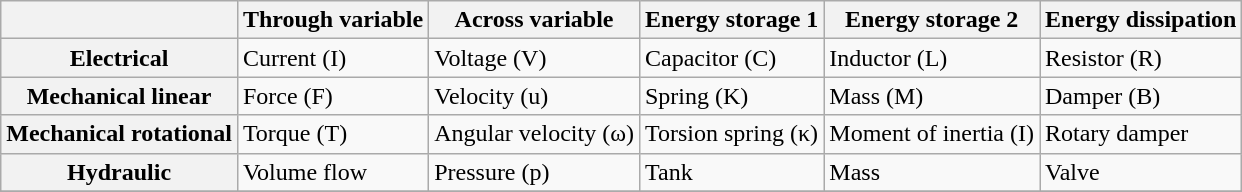<table class="wikitable">
<tr>
<th></th>
<th>Through variable</th>
<th>Across variable</th>
<th>Energy storage 1</th>
<th>Energy storage 2</th>
<th>Energy dissipation</th>
</tr>
<tr>
<th>Electrical</th>
<td>Current (I)</td>
<td>Voltage (V)</td>
<td>Capacitor (C)</td>
<td>Inductor (L)</td>
<td>Resistor (R)</td>
</tr>
<tr>
<th>Mechanical linear</th>
<td>Force (F)</td>
<td>Velocity (u)</td>
<td>Spring (K)</td>
<td>Mass (M)</td>
<td>Damper (B)</td>
</tr>
<tr>
<th>Mechanical rotational</th>
<td>Torque (T)</td>
<td>Angular velocity (ω)</td>
<td>Torsion spring (κ)</td>
<td>Moment of inertia (I)</td>
<td>Rotary damper</td>
</tr>
<tr>
<th>Hydraulic</th>
<td>Volume flow</td>
<td>Pressure (p)</td>
<td>Tank</td>
<td>Mass</td>
<td>Valve</td>
</tr>
<tr>
</tr>
</table>
